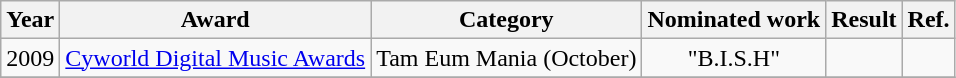<table class="wikitable plainrowheaders" style="text-align:center;">
<tr>
<th>Year</th>
<th>Award</th>
<th>Category</th>
<th>Nominated work</th>
<th>Result</th>
<th>Ref.</th>
</tr>
<tr>
<td>2009</td>
<td><a href='#'>Cyworld Digital Music Awards</a></td>
<td>Tam Eum Mania (October)</td>
<td>"B.I.S.H"</td>
<td></td>
<td></td>
</tr>
<tr>
</tr>
</table>
